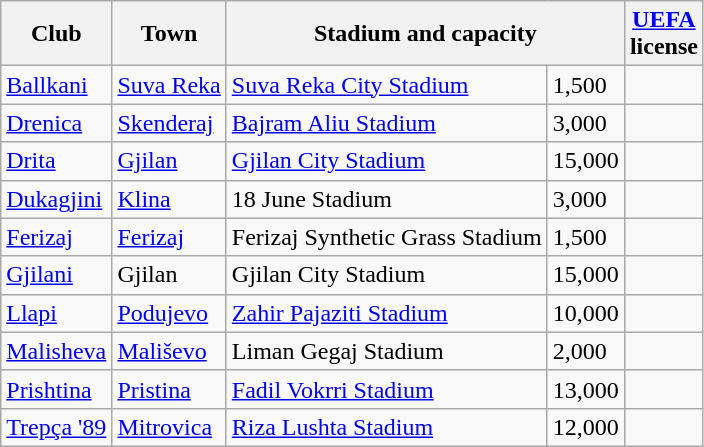<table class="wikitable">
<tr>
<th>Club</th>
<th>Town</th>
<th colspan="2">Stadium and capacity</th>
<th><a href='#'>UEFA</a><br>license</th>
</tr>
<tr>
<td><a href='#'>Ballkani</a></td>
<td><a href='#'>Suva Reka</a></td>
<td><a href='#'>Suva Reka City Stadium</a></td>
<td>1,500</td>
<td align="center"></td>
</tr>
<tr>
<td><a href='#'>Drenica</a></td>
<td><a href='#'>Skenderaj</a></td>
<td><a href='#'>Bajram Aliu Stadium</a></td>
<td>3,000</td>
<td align="center"></td>
</tr>
<tr>
<td><a href='#'>Drita</a></td>
<td><a href='#'>Gjilan</a></td>
<td><a href='#'>Gjilan City Stadium</a></td>
<td>15,000</td>
<td align="center"></td>
</tr>
<tr>
<td><a href='#'>Dukagjini</a></td>
<td><a href='#'>Klina</a></td>
<td>18 June Stadium</td>
<td>3,000</td>
<td align="center"></td>
</tr>
<tr>
<td><a href='#'>Ferizaj</a></td>
<td><a href='#'>Ferizaj</a></td>
<td>Ferizaj Synthetic Grass Stadium</td>
<td>1,500</td>
<td align="center"></td>
</tr>
<tr>
<td><a href='#'>Gjilani</a></td>
<td>Gjilan</td>
<td>Gjilan City Stadium</td>
<td>15,000</td>
<td align="center"></td>
</tr>
<tr>
<td><a href='#'>Llapi</a></td>
<td><a href='#'>Podujevo</a></td>
<td><a href='#'>Zahir Pajaziti Stadium</a></td>
<td>10,000</td>
<td align="center"></td>
</tr>
<tr>
<td><a href='#'>Malisheva</a></td>
<td><a href='#'>Mališevo</a></td>
<td>Liman Gegaj Stadium</td>
<td>2,000</td>
<td align="center"></td>
</tr>
<tr>
<td><a href='#'>Prishtina</a></td>
<td><a href='#'>Pristina</a></td>
<td><a href='#'>Fadil Vokrri Stadium</a></td>
<td>13,000</td>
<td align="center"></td>
</tr>
<tr>
<td><a href='#'>Trepça '89</a></td>
<td><a href='#'>Mitrovica</a></td>
<td><a href='#'>Riza Lushta Stadium</a></td>
<td>12,000</td>
<td align="center"></td>
</tr>
</table>
